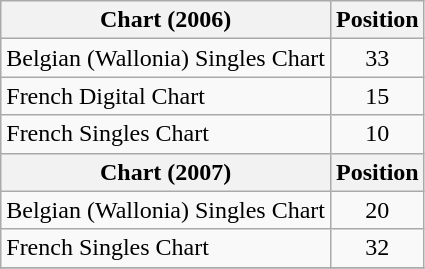<table class="wikitable sortable">
<tr>
<th>Chart (2006)</th>
<th>Position</th>
</tr>
<tr>
<td>Belgian (Wallonia) Singles Chart</td>
<td align="center">33</td>
</tr>
<tr>
<td>French Digital Chart</td>
<td align="center">15</td>
</tr>
<tr>
<td>French Singles Chart</td>
<td align="center">10</td>
</tr>
<tr>
<th>Chart (2007)</th>
<th>Position</th>
</tr>
<tr>
<td>Belgian (Wallonia) Singles Chart</td>
<td align="center">20</td>
</tr>
<tr>
<td>French Singles Chart</td>
<td align="center">32</td>
</tr>
<tr>
</tr>
</table>
